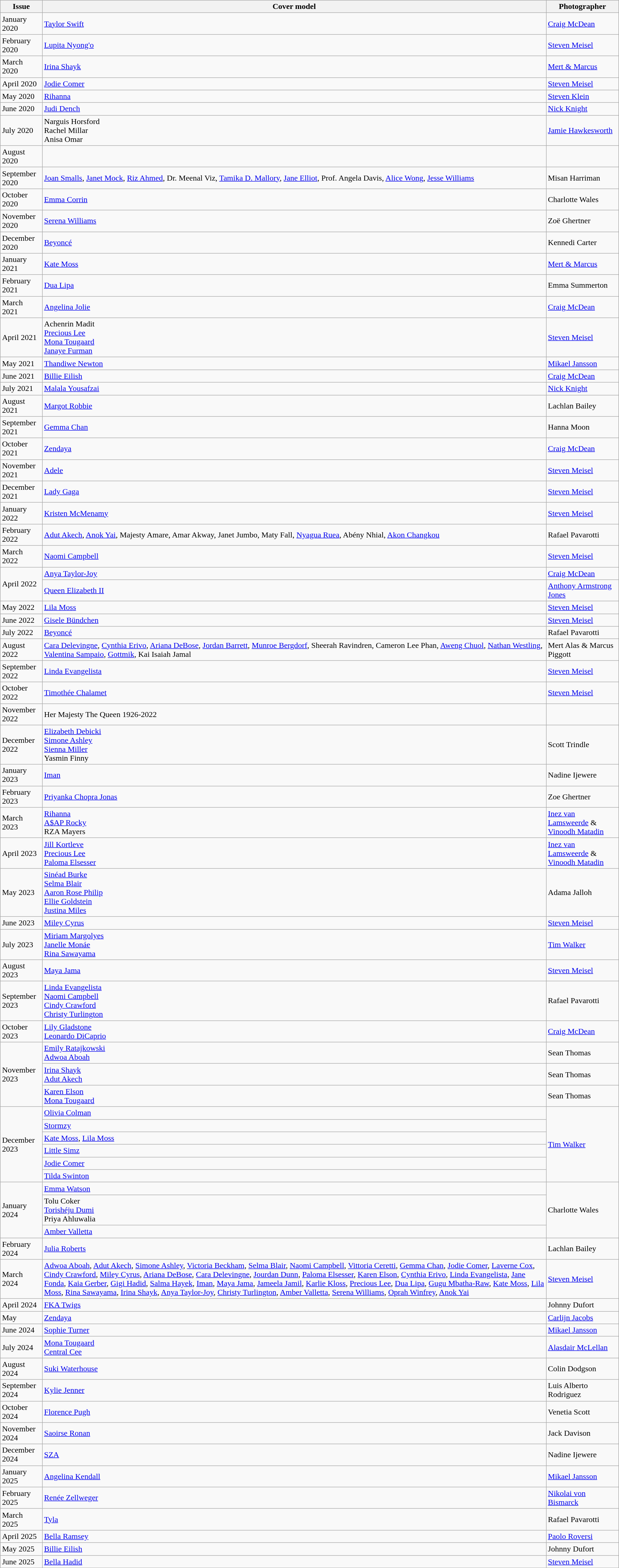<table class="sortable wikitable">
<tr>
<th>Issue</th>
<th>Cover model</th>
<th>Photographer</th>
</tr>
<tr>
<td>January 2020</td>
<td><a href='#'>Taylor Swift</a></td>
<td><a href='#'>Craig McDean</a></td>
</tr>
<tr>
<td>February 2020</td>
<td><a href='#'>Lupita Nyong'o</a></td>
<td><a href='#'>Steven Meisel</a></td>
</tr>
<tr>
<td>March 2020</td>
<td><a href='#'>Irina Shayk</a></td>
<td><a href='#'>Mert & Marcus</a></td>
</tr>
<tr>
<td>April 2020</td>
<td><a href='#'>Jodie Comer</a></td>
<td><a href='#'>Steven Meisel</a></td>
</tr>
<tr>
<td>May 2020</td>
<td><a href='#'>Rihanna</a></td>
<td><a href='#'>Steven Klein</a></td>
</tr>
<tr>
<td>June 2020</td>
<td><a href='#'>Judi Dench</a></td>
<td><a href='#'>Nick Knight</a></td>
</tr>
<tr>
<td>July 2020</td>
<td>Narguis Horsford<br> Rachel Millar<br> Anisa Omar</td>
<td><a href='#'>Jamie Hawkesworth</a></td>
</tr>
<tr>
<td>August 2020</td>
<td></td>
<td></td>
</tr>
<tr>
<td>September 2020</td>
<td><a href='#'>Joan Smalls</a>, <a href='#'>Janet Mock</a>, <a href='#'>Riz Ahmed</a>, Dr. Meenal Viz, <a href='#'>Tamika D. Mallory</a>, <a href='#'>Jane Elliot</a>, Prof. Angela Davis, <a href='#'>Alice Wong</a>, <a href='#'>Jesse Williams</a><br></td>
<td>Misan Harriman</td>
</tr>
<tr>
<td>October 2020</td>
<td><a href='#'>Emma Corrin</a></td>
<td>Charlotte Wales</td>
</tr>
<tr>
<td>November 2020</td>
<td><a href='#'>Serena Williams</a></td>
<td>Zoë Ghertner</td>
</tr>
<tr>
<td>December 2020</td>
<td><a href='#'>Beyoncé</a></td>
<td>Kennedi Carter</td>
</tr>
<tr>
<td>January 2021</td>
<td><a href='#'>Kate Moss</a></td>
<td><a href='#'>Mert & Marcus</a></td>
</tr>
<tr>
<td>February 2021</td>
<td><a href='#'>Dua Lipa</a></td>
<td>Emma Summerton</td>
</tr>
<tr>
<td>March 2021</td>
<td><a href='#'>Angelina Jolie</a></td>
<td><a href='#'>Craig McDean</a></td>
</tr>
<tr>
<td>April 2021</td>
<td>Achenrin Madit<br><a href='#'>Precious Lee</a><br><a href='#'>Mona Tougaard</a><br><a href='#'>Janaye Furman</a></td>
<td><a href='#'>Steven Meisel</a></td>
</tr>
<tr>
<td>May 2021</td>
<td><a href='#'>Thandiwe Newton</a></td>
<td><a href='#'>Mikael Jansson</a></td>
</tr>
<tr>
<td>June 2021</td>
<td><a href='#'>Billie Eilish</a></td>
<td><a href='#'>Craig McDean</a></td>
</tr>
<tr>
<td>July 2021</td>
<td><a href='#'>Malala Yousafzai</a></td>
<td><a href='#'>Nick Knight</a></td>
</tr>
<tr>
<td>August 2021</td>
<td><a href='#'>Margot Robbie</a></td>
<td>Lachlan Bailey</td>
</tr>
<tr>
<td>September 2021</td>
<td><a href='#'>Gemma Chan</a></td>
<td>Hanna Moon</td>
</tr>
<tr>
<td>October 2021</td>
<td><a href='#'>Zendaya</a></td>
<td><a href='#'>Craig McDean</a></td>
</tr>
<tr>
<td>November 2021</td>
<td><a href='#'>Adele</a></td>
<td><a href='#'>Steven Meisel</a></td>
</tr>
<tr>
<td>December 2021</td>
<td><a href='#'>Lady Gaga</a></td>
<td><a href='#'>Steven Meisel</a></td>
</tr>
<tr>
<td>January 2022</td>
<td><a href='#'>Kristen McMenamy</a></td>
<td><a href='#'>Steven Meisel</a></td>
</tr>
<tr>
<td>February 2022</td>
<td><a href='#'>Adut Akech</a>, <a href='#'>Anok Yai</a>, Majesty Amare, Amar Akway, Janet Jumbo, Maty Fall, <a href='#'>Nyagua Ruea</a>, Abény Nhial, <a href='#'>Akon Changkou</a></td>
<td>Rafael Pavarotti</td>
</tr>
<tr>
<td>March 2022</td>
<td><a href='#'>Naomi Campbell</a></td>
<td><a href='#'>Steven Meisel</a></td>
</tr>
<tr>
<td rowspan="2">April 2022</td>
<td><a href='#'>Anya Taylor-Joy</a></td>
<td><a href='#'>Craig McDean</a></td>
</tr>
<tr>
<td><a href='#'>Queen Elizabeth II</a></td>
<td><a href='#'>Anthony Armstrong Jones</a></td>
</tr>
<tr>
<td>May 2022</td>
<td><a href='#'>Lila Moss</a></td>
<td><a href='#'>Steven Meisel</a></td>
</tr>
<tr>
<td>June 2022</td>
<td><a href='#'>Gisele Bündchen</a></td>
<td><a href='#'>Steven Meisel</a></td>
</tr>
<tr>
<td>July 2022</td>
<td><a href='#'>Beyoncé</a></td>
<td>Rafael Pavarotti</td>
</tr>
<tr>
<td>August 2022</td>
<td><a href='#'>Cara Delevingne</a>, <a href='#'>Cynthia Erivo</a>, <a href='#'>Ariana DeBose</a>, <a href='#'>Jordan Barrett</a>, <a href='#'>Munroe Bergdorf</a>, Sheerah Ravindren, Cameron Lee Phan, <a href='#'>Aweng Chuol</a>, <a href='#'>Nathan Westling</a>, <a href='#'>Valentina Sampaio</a>, <a href='#'>Gottmik</a>, Kai Isaiah Jamal</td>
<td>Mert Alas & Marcus Piggott</td>
</tr>
<tr>
<td>September 2022</td>
<td><a href='#'>Linda Evangelista</a></td>
<td><a href='#'>Steven Meisel</a></td>
</tr>
<tr>
<td>October 2022</td>
<td><a href='#'>Timothée Chalamet</a></td>
<td><a href='#'>Steven Meisel</a></td>
</tr>
<tr>
<td>November 2022</td>
<td>Her Majesty The Queen 1926-2022</td>
<td></td>
</tr>
<tr>
<td>December 2022</td>
<td><a href='#'>Elizabeth Debicki</a><br><a href='#'>Simone Ashley</a><br><a href='#'>Sienna Miller</a><br> Yasmin Finny</td>
<td>Scott Trindle</td>
</tr>
<tr>
<td>January 2023</td>
<td><a href='#'>Iman</a></td>
<td>Nadine Ijewere</td>
</tr>
<tr>
<td>February 2023</td>
<td><a href='#'>Priyanka Chopra Jonas</a></td>
<td>Zoe Ghertner</td>
</tr>
<tr>
<td>March 2023</td>
<td><a href='#'>Rihanna</a><br><a href='#'>A$AP Rocky</a><br>RZA Mayers</td>
<td><a href='#'>Inez van Lamsweerde</a> & <a href='#'>Vinoodh Matadin</a></td>
</tr>
<tr>
<td>April 2023</td>
<td><a href='#'>Jill Kortleve</a> <br> <a href='#'>Precious Lee</a> <br> <a href='#'>Paloma Elsesser</a></td>
<td><a href='#'>Inez van Lamsweerde</a> & <a href='#'>Vinoodh Matadin</a></td>
</tr>
<tr>
<td>May 2023</td>
<td><a href='#'>Sinéad Burke</a> <br> <a href='#'>Selma Blair</a> <br><a href='#'>Aaron Rose Philip</a> <br> <a href='#'>Ellie Goldstein</a> <br> <a href='#'>Justina Miles</a></td>
<td>Adama Jalloh</td>
</tr>
<tr>
<td>June 2023</td>
<td><a href='#'>Miley Cyrus</a></td>
<td><a href='#'>Steven Meisel</a></td>
</tr>
<tr>
<td>July 2023</td>
<td><a href='#'>Miriam Margolyes</a> <br> <a href='#'>Janelle Monáe</a> <br> <a href='#'>Rina Sawayama</a></td>
<td><a href='#'>Tim Walker</a></td>
</tr>
<tr>
<td>August 2023</td>
<td><a href='#'>Maya Jama</a></td>
<td><a href='#'>Steven Meisel</a></td>
</tr>
<tr>
<td>September 2023</td>
<td><a href='#'>Linda Evangelista</a><br><a href='#'>Naomi Campbell</a><br><a href='#'>Cindy Crawford</a><br><a href='#'>Christy Turlington</a></td>
<td>Rafael Pavarotti</td>
</tr>
<tr>
<td>October 2023</td>
<td><a href='#'>Lily Gladstone</a> <br> <a href='#'>Leonardo DiCaprio</a></td>
<td><a href='#'>Craig McDean</a></td>
</tr>
<tr>
<td rowspan = 3>November 2023</td>
<td><a href='#'>Emily Ratajkowski</a> <br> <a href='#'>Adwoa Aboah</a></td>
<td>Sean Thomas</td>
</tr>
<tr>
<td><a href='#'>Irina Shayk</a> <br> <a href='#'>Adut Akech</a></td>
<td>Sean Thomas</td>
</tr>
<tr>
<td><a href='#'>Karen Elson</a> <br> <a href='#'>Mona Tougaard</a></td>
<td>Sean Thomas</td>
</tr>
<tr>
<td rowspan="6">December 2023</td>
<td><a href='#'>Olivia Colman</a></td>
<td rowspan="6"><a href='#'>Tim Walker</a></td>
</tr>
<tr>
<td><a href='#'>Stormzy</a></td>
</tr>
<tr>
<td><a href='#'>Kate Moss</a>, <a href='#'>Lila Moss</a></td>
</tr>
<tr>
<td><a href='#'>Little Simz</a></td>
</tr>
<tr>
<td><a href='#'>Jodie Comer</a></td>
</tr>
<tr>
<td><a href='#'>Tilda Swinton</a></td>
</tr>
<tr>
<td rowspan="3">January 2024</td>
<td><a href='#'>Emma Watson</a></td>
<td rowspan="3">Charlotte Wales</td>
</tr>
<tr>
<td>Tolu Coker <br> <a href='#'>Torishéju Dumi</a> <br> Priya Ahluwalia</td>
</tr>
<tr>
<td><a href='#'>Amber Valletta</a></td>
</tr>
<tr>
<td>February 2024</td>
<td><a href='#'>Julia Roberts</a></td>
<td>Lachlan Bailey</td>
</tr>
<tr>
<td>March 2024</td>
<td><a href='#'>Adwoa Aboah</a>, <a href='#'>Adut Akech</a>, <a href='#'>Simone Ashley</a>, <a href='#'>Victoria Beckham</a>, <a href='#'>Selma Blair</a>, <a href='#'>Naomi Campbell</a>, <a href='#'>Vittoria Ceretti</a>, <a href='#'>Gemma Chan</a>, <a href='#'>Jodie Comer</a>, <a href='#'>Laverne Cox</a>, <a href='#'>Cindy Crawford</a>, <a href='#'>Miley Cyrus</a>, <a href='#'>Ariana DeBose</a>, <a href='#'>Cara Delevingne</a>, <a href='#'>Jourdan Dunn</a>, <a href='#'>Paloma Elsesser</a>, <a href='#'>Karen Elson</a>, <a href='#'>Cynthia Erivo</a>, <a href='#'>Linda Evangelista</a>, <a href='#'>Jane Fonda</a>, <a href='#'>Kaia Gerber</a>, <a href='#'>Gigi Hadid</a>, <a href='#'>Salma Hayek</a>, <a href='#'>Iman</a>, <a href='#'>Maya Jama</a>, <a href='#'>Jameela Jamil</a>, <a href='#'>Karlie Kloss</a>, <a href='#'>Precious Lee</a>, <a href='#'>Dua Lipa</a>, <a href='#'>Gugu Mbatha-Raw</a>, <a href='#'>Kate Moss</a>, <a href='#'>Lila Moss</a>, <a href='#'>Rina Sawayama</a>, <a href='#'>Irina Shayk</a>, <a href='#'>Anya Taylor-Joy</a>, <a href='#'>Christy Turlington</a>, <a href='#'>Amber Valletta</a>, <a href='#'>Serena Williams</a>, <a href='#'>Oprah Winfrey</a>, <a href='#'>Anok Yai</a></td>
<td><a href='#'>Steven Meisel</a></td>
</tr>
<tr>
<td>April 2024</td>
<td><a href='#'>FKA Twigs</a></td>
<td>Johnny Dufort</td>
</tr>
<tr>
<td>May</td>
<td><a href='#'>Zendaya</a></td>
<td><a href='#'>Carlijn Jacobs</a></td>
</tr>
<tr>
<td>June 2024</td>
<td><a href='#'>Sophie Turner</a></td>
<td><a href='#'>Mikael Jansson</a></td>
</tr>
<tr>
<td>July 2024</td>
<td><a href='#'>Mona Tougaard</a> <br> <a href='#'>Central Cee</a></td>
<td><a href='#'>Alasdair McLellan</a></td>
</tr>
<tr>
<td>August 2024</td>
<td><a href='#'>Suki Waterhouse</a></td>
<td>Colin Dodgson</td>
</tr>
<tr>
<td>September 2024</td>
<td><a href='#'>Kylie Jenner</a></td>
<td>Luis Alberto Rodriguez</td>
</tr>
<tr>
<td>October 2024</td>
<td><a href='#'>Florence Pugh</a></td>
<td>Venetia Scott</td>
</tr>
<tr>
<td>November 2024</td>
<td><a href='#'>Saoirse Ronan</a></td>
<td>Jack Davison</td>
</tr>
<tr>
<td>December 2024</td>
<td><a href='#'>SZA</a></td>
<td>Nadine Ijewere</td>
</tr>
<tr>
<td>January 2025</td>
<td><a href='#'>Angelina Kendall</a></td>
<td><a href='#'>Mikael Jansson</a></td>
</tr>
<tr>
<td>February 2025</td>
<td><a href='#'>Renée Zellweger</a></td>
<td><a href='#'>Nikolai von Bismarck</a></td>
</tr>
<tr>
<td>March 2025</td>
<td><a href='#'>Tyla</a></td>
<td>Rafael Pavarotti</td>
</tr>
<tr>
<td>April 2025</td>
<td><a href='#'>Bella Ramsey</a></td>
<td><a href='#'>Paolo Roversi</a></td>
</tr>
<tr>
<td>May 2025</td>
<td><a href='#'>Billie Eilish</a></td>
<td>Johnny Dufort</td>
</tr>
<tr>
<td>June 2025</td>
<td><a href='#'>Bella Hadid</a></td>
<td><a href='#'>Steven Meisel</a></td>
</tr>
</table>
